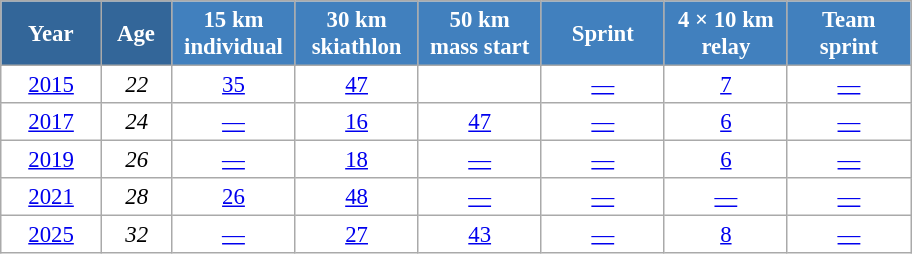<table class="wikitable" style="font-size:95%; text-align:center; border:grey solid 1px; border-collapse:collapse; background:#ffffff;">
<tr>
<th style="background-color:#369; color:white; width:60px;"> Year </th>
<th style="background-color:#369; color:white; width:40px;"> Age </th>
<th style="background-color:#4180be; color:white; width:75px;"> 15 km <br> individual </th>
<th style="background-color:#4180be; color:white; width:75px;"> 30 km <br> skiathlon </th>
<th style="background-color:#4180be; color:white; width:75px;"> 50 km <br> mass start </th>
<th style="background-color:#4180be; color:white; width:75px;"> Sprint </th>
<th style="background-color:#4180be; color:white; width:75px;"> 4 × 10 km <br> relay </th>
<th style="background-color:#4180be; color:white; width:75px;"> Team <br> sprint </th>
</tr>
<tr>
<td><a href='#'>2015</a></td>
<td><em>22</em></td>
<td><a href='#'>35</a></td>
<td><a href='#'>47</a></td>
<td><a href='#'></a></td>
<td><a href='#'>—</a></td>
<td><a href='#'>7</a></td>
<td><a href='#'>—</a></td>
</tr>
<tr>
<td><a href='#'>2017</a></td>
<td><em>24</em></td>
<td><a href='#'>—</a></td>
<td><a href='#'>16</a></td>
<td><a href='#'>47</a></td>
<td><a href='#'>—</a></td>
<td><a href='#'>6</a></td>
<td><a href='#'>—</a></td>
</tr>
<tr>
<td><a href='#'>2019</a></td>
<td><em>26</em></td>
<td><a href='#'>—</a></td>
<td><a href='#'>18</a></td>
<td><a href='#'>—</a></td>
<td><a href='#'>—</a></td>
<td><a href='#'>6</a></td>
<td><a href='#'>—</a></td>
</tr>
<tr>
<td><a href='#'>2021</a></td>
<td><em>28</em></td>
<td><a href='#'>26</a></td>
<td><a href='#'>48</a></td>
<td><a href='#'>—</a></td>
<td><a href='#'>—</a></td>
<td><a href='#'>—</a></td>
<td><a href='#'>—</a></td>
</tr>
<tr>
<td><a href='#'>2025</a></td>
<td><em>32</em></td>
<td><a href='#'>—</a></td>
<td><a href='#'>27</a></td>
<td><a href='#'>43</a></td>
<td><a href='#'>—</a></td>
<td><a href='#'>8</a></td>
<td><a href='#'>—</a></td>
</tr>
</table>
